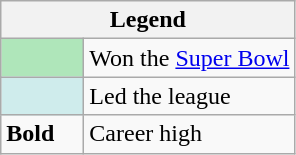<table class="wikitable">
<tr>
<th colspan="2">Legend</th>
</tr>
<tr>
<td style="background:#afe6ba; width:3em;"></td>
<td>Won the <a href='#'>Super Bowl</a></td>
</tr>
<tr>
<td style="background:#cfecec; width:3em;"></td>
<td>Led the league</td>
</tr>
<tr>
<td><strong>Bold</strong></td>
<td>Career high</td>
</tr>
</table>
